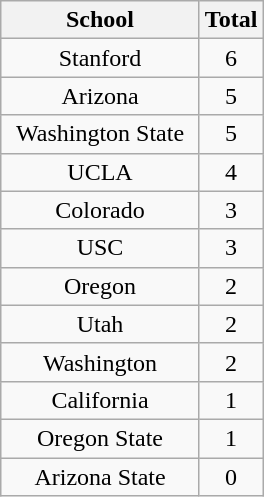<table class=wikitable style="text-align:center">
<tr>
<th width=125>School</th>
<th>Total</th>
</tr>
<tr>
<td>Stanford</td>
<td>6</td>
</tr>
<tr>
<td>Arizona</td>
<td>5</td>
</tr>
<tr>
<td>Washington State</td>
<td>5</td>
</tr>
<tr>
<td>UCLA</td>
<td>4</td>
</tr>
<tr>
<td>Colorado</td>
<td>3</td>
</tr>
<tr>
<td>USC</td>
<td>3</td>
</tr>
<tr>
<td>Oregon</td>
<td>2</td>
</tr>
<tr>
<td>Utah</td>
<td>2</td>
</tr>
<tr>
<td>Washington</td>
<td>2</td>
</tr>
<tr>
<td>California</td>
<td>1</td>
</tr>
<tr>
<td>Oregon State</td>
<td>1</td>
</tr>
<tr>
<td>Arizona State</td>
<td>0</td>
</tr>
</table>
